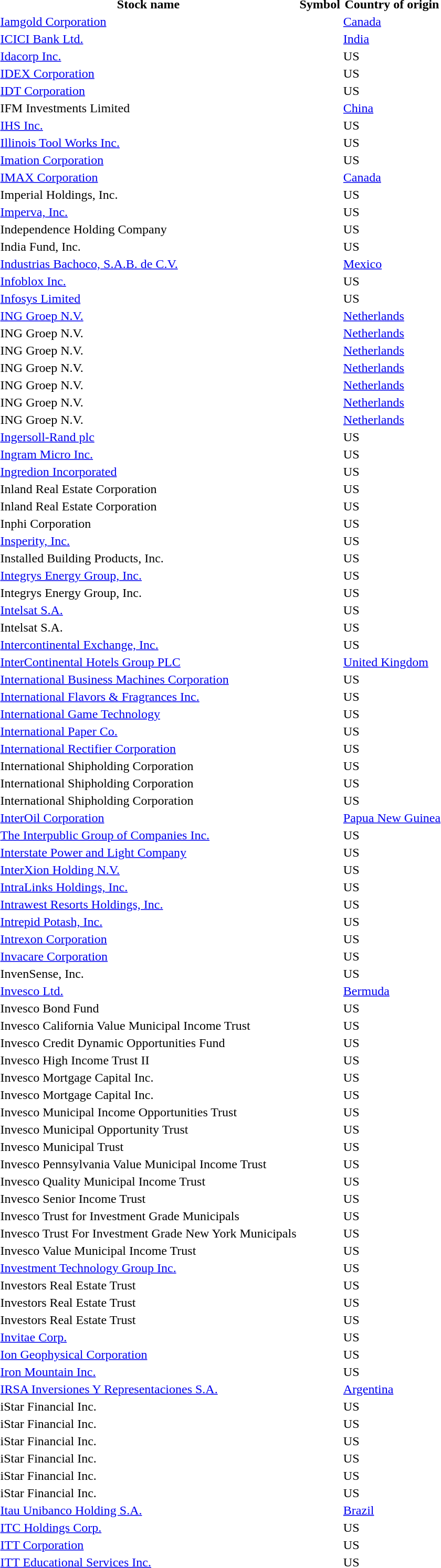<table style="background:transparent;">
<tr>
<th>Stock name</th>
<th>Symbol</th>
<th>Country of origin</th>
</tr>
<tr --->
<td><a href='#'>Iamgold Corporation</a></td>
<td></td>
<td><a href='#'>Canada</a></td>
</tr>
<tr --->
<td><a href='#'>ICICI Bank Ltd.</a></td>
<td></td>
<td><a href='#'>India</a></td>
</tr>
<tr --->
<td><a href='#'>Idacorp Inc.</a></td>
<td></td>
<td>US</td>
</tr>
<tr --->
<td><a href='#'>IDEX Corporation</a></td>
<td></td>
<td>US</td>
</tr>
<tr --->
<td><a href='#'>IDT Corporation</a></td>
<td></td>
<td>US</td>
</tr>
<tr --->
<td>IFM Investments Limited</td>
<td></td>
<td><a href='#'>China</a></td>
</tr>
<tr --->
<td><a href='#'>IHS Inc.</a></td>
<td></td>
<td>US</td>
</tr>
<tr --->
<td><a href='#'>Illinois Tool Works Inc.</a></td>
<td></td>
<td>US</td>
</tr>
<tr --->
<td><a href='#'>Imation Corporation</a></td>
<td></td>
<td>US</td>
</tr>
<tr --->
<td><a href='#'>IMAX Corporation</a></td>
<td></td>
<td><a href='#'>Canada</a></td>
</tr>
<tr --->
<td>Imperial Holdings, Inc.</td>
<td></td>
<td>US</td>
</tr>
<tr --->
<td><a href='#'>Imperva, Inc.</a></td>
<td></td>
<td>US</td>
</tr>
<tr --->
<td>Independence Holding Company</td>
<td></td>
<td>US</td>
</tr>
<tr --->
<td>India Fund, Inc.</td>
<td></td>
<td>US</td>
</tr>
<tr --->
<td><a href='#'>Industrias Bachoco, S.A.B. de C.V.</a></td>
<td></td>
<td><a href='#'>Mexico</a></td>
</tr>
<tr --->
<td><a href='#'>Infoblox Inc.</a></td>
<td></td>
<td>US</td>
</tr>
<tr --->
<td><a href='#'>Infosys Limited</a></td>
<td></td>
<td>US</td>
</tr>
<tr --->
<td><a href='#'>ING Groep N.V.</a></td>
<td></td>
<td><a href='#'>Netherlands</a></td>
</tr>
<tr --->
<td>ING Groep N.V.</td>
<td></td>
<td><a href='#'>Netherlands</a></td>
</tr>
<tr --->
<td>ING Groep N.V.</td>
<td></td>
<td><a href='#'>Netherlands</a></td>
</tr>
<tr --->
<td>ING Groep N.V.</td>
<td></td>
<td><a href='#'>Netherlands</a></td>
</tr>
<tr --->
<td>ING Groep N.V.</td>
<td></td>
<td><a href='#'>Netherlands</a></td>
</tr>
<tr --->
<td>ING Groep N.V.</td>
<td></td>
<td><a href='#'>Netherlands</a></td>
</tr>
<tr --->
<td>ING Groep N.V.</td>
<td></td>
<td><a href='#'>Netherlands</a></td>
</tr>
<tr --->
<td><a href='#'>Ingersoll-Rand plc</a></td>
<td></td>
<td>US</td>
</tr>
<tr --->
<td><a href='#'>Ingram Micro Inc.</a></td>
<td></td>
<td>US</td>
</tr>
<tr --->
<td><a href='#'>Ingredion Incorporated</a></td>
<td></td>
<td>US</td>
</tr>
<tr --->
<td>Inland Real Estate Corporation</td>
<td></td>
<td>US</td>
</tr>
<tr --->
<td>Inland Real Estate Corporation</td>
<td></td>
<td>US</td>
</tr>
<tr --->
<td>Inphi Corporation</td>
<td></td>
<td>US</td>
</tr>
<tr --->
<td><a href='#'>Insperity, Inc.</a></td>
<td></td>
<td>US</td>
</tr>
<tr --->
<td>Installed Building Products, Inc.</td>
<td></td>
<td>US</td>
</tr>
<tr --->
<td><a href='#'>Integrys Energy Group, Inc.</a></td>
<td></td>
<td>US</td>
</tr>
<tr --->
<td>Integrys Energy Group, Inc.</td>
<td></td>
<td>US</td>
</tr>
<tr --->
<td><a href='#'>Intelsat S.A.</a></td>
<td></td>
<td>US</td>
</tr>
<tr --->
<td>Intelsat S.A.</td>
<td></td>
<td>US</td>
</tr>
<tr --->
<td><a href='#'>Intercontinental Exchange, Inc.</a></td>
<td></td>
<td>US</td>
</tr>
<tr --->
<td><a href='#'>InterContinental Hotels Group PLC</a></td>
<td></td>
<td><a href='#'>United Kingdom</a></td>
</tr>
<tr --->
<td><a href='#'>International Business Machines Corporation</a></td>
<td></td>
<td>US</td>
</tr>
<tr --->
<td><a href='#'>International Flavors & Fragrances Inc.</a></td>
<td></td>
<td>US</td>
</tr>
<tr --->
<td><a href='#'>International Game Technology</a></td>
<td></td>
<td>US</td>
</tr>
<tr --->
<td><a href='#'>International Paper Co.</a></td>
<td></td>
<td>US</td>
</tr>
<tr --->
<td><a href='#'>International Rectifier Corporation</a></td>
<td></td>
<td>US</td>
</tr>
<tr --->
<td>International Shipholding Corporation</td>
<td></td>
<td>US</td>
</tr>
<tr --->
<td>International Shipholding Corporation</td>
<td></td>
<td>US</td>
</tr>
<tr --->
<td>International Shipholding Corporation</td>
<td></td>
<td>US</td>
</tr>
<tr --->
<td><a href='#'>InterOil Corporation</a></td>
<td></td>
<td><a href='#'>Papua New Guinea</a></td>
</tr>
<tr --->
<td><a href='#'>The Interpublic Group of Companies Inc.</a></td>
<td></td>
<td>US</td>
</tr>
<tr --->
<td><a href='#'>Interstate Power and Light Company</a></td>
<td></td>
<td>US</td>
</tr>
<tr --->
<td><a href='#'>InterXion Holding N.V.</a></td>
<td></td>
<td>US</td>
</tr>
<tr --->
<td><a href='#'>IntraLinks Holdings, Inc.</a></td>
<td></td>
<td>US</td>
</tr>
<tr --->
<td><a href='#'>Intrawest Resorts Holdings, Inc.</a></td>
<td></td>
<td>US</td>
</tr>
<tr --->
<td><a href='#'>Intrepid Potash, Inc.</a></td>
<td></td>
<td>US</td>
</tr>
<tr --->
<td><a href='#'>Intrexon Corporation</a></td>
<td></td>
<td>US</td>
</tr>
<tr --->
<td><a href='#'>Invacare Corporation</a></td>
<td></td>
<td>US</td>
</tr>
<tr --->
<td>InvenSense, Inc.</td>
<td></td>
<td>US</td>
</tr>
<tr --->
<td><a href='#'>Invesco Ltd.</a></td>
<td></td>
<td><a href='#'>Bermuda</a></td>
</tr>
<tr --->
<td>Invesco Bond Fund</td>
<td></td>
<td>US</td>
</tr>
<tr --->
<td>Invesco California Value Municipal Income Trust</td>
<td></td>
<td>US</td>
</tr>
<tr --->
<td>Invesco Credit Dynamic Opportunities Fund</td>
<td></td>
<td>US</td>
</tr>
<tr --->
<td>Invesco High Income Trust II</td>
<td></td>
<td>US</td>
</tr>
<tr --->
<td>Invesco Mortgage Capital Inc.</td>
<td></td>
<td>US</td>
</tr>
<tr --->
<td>Invesco Mortgage Capital Inc.</td>
<td></td>
<td>US</td>
</tr>
<tr --->
<td>Invesco Municipal Income Opportunities Trust</td>
<td></td>
<td>US</td>
</tr>
<tr --->
<td>Invesco Municipal Opportunity Trust</td>
<td></td>
<td>US</td>
</tr>
<tr --->
<td>Invesco Municipal Trust</td>
<td></td>
<td>US</td>
</tr>
<tr --->
<td>Invesco Pennsylvania Value Municipal Income Trust</td>
<td></td>
<td>US</td>
</tr>
<tr --->
<td>Invesco Quality Municipal Income Trust</td>
<td></td>
<td>US</td>
</tr>
<tr --->
<td>Invesco Senior Income Trust</td>
<td></td>
<td>US</td>
</tr>
<tr --->
<td>Invesco Trust for Investment Grade Municipals</td>
<td></td>
<td>US</td>
</tr>
<tr --->
<td>Invesco Trust For Investment Grade New York Municipals</td>
<td></td>
<td>US</td>
</tr>
<tr --->
<td>Invesco Value Municipal Income Trust</td>
<td></td>
<td>US</td>
</tr>
<tr --->
<td><a href='#'>Investment Technology Group Inc.</a></td>
<td></td>
<td>US</td>
</tr>
<tr --->
<td>Investors Real Estate Trust</td>
<td></td>
<td>US</td>
</tr>
<tr --->
<td>Investors Real Estate Trust</td>
<td></td>
<td>US</td>
</tr>
<tr --->
<td>Investors Real Estate Trust</td>
<td></td>
<td>US</td>
</tr>
<tr --->
<td><a href='#'>Invitae Corp.</a></td>
<td></td>
<td>US</td>
</tr>
<tr --->
<td><a href='#'>Ion Geophysical Corporation</a></td>
<td></td>
<td>US</td>
</tr>
<tr --->
<td><a href='#'>Iron Mountain Inc.</a></td>
<td></td>
<td>US</td>
</tr>
<tr --->
<td><a href='#'>IRSA Inversiones Y Representaciones S.A.</a></td>
<td></td>
<td><a href='#'>Argentina</a></td>
</tr>
<tr --->
<td>iStar Financial Inc.</td>
<td></td>
<td>US</td>
</tr>
<tr --->
<td>iStar Financial Inc.</td>
<td></td>
<td>US</td>
</tr>
<tr --->
<td>iStar Financial Inc.</td>
<td></td>
<td>US</td>
</tr>
<tr --->
<td>iStar Financial Inc.</td>
<td></td>
<td>US</td>
</tr>
<tr --->
<td>iStar Financial Inc.</td>
<td></td>
<td>US</td>
</tr>
<tr --->
<td>iStar Financial Inc.</td>
<td></td>
<td>US</td>
</tr>
<tr --->
<td><a href='#'>Itau Unibanco Holding S.A.</a></td>
<td></td>
<td><a href='#'>Brazil</a></td>
</tr>
<tr --->
<td><a href='#'>ITC Holdings Corp.</a></td>
<td></td>
<td>US</td>
</tr>
<tr --->
<td><a href='#'>ITT Corporation</a></td>
<td></td>
<td>US</td>
</tr>
<tr --->
<td><a href='#'>ITT Educational Services Inc.</a></td>
<td></td>
<td>US</td>
</tr>
<tr --->
</tr>
</table>
